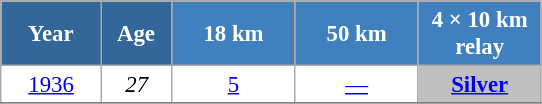<table class="wikitable" style="font-size:95%; text-align:center; border:grey solid 1px; border-collapse:collapse; background:#ffffff;">
<tr>
<th style="background-color:#369; color:white; width:60px;"> Year </th>
<th style="background-color:#369; color:white; width:40px;"> Age </th>
<th style="background-color:#4180be; color:white; width:75px;"> 18 km </th>
<th style="background-color:#4180be; color:white; width:75px;"> 50 km </th>
<th style="background-color:#4180be; color:white; width:75px;"> 4 × 10 km <br> relay </th>
</tr>
<tr>
<td><a href='#'>1936</a></td>
<td><em>27</em></td>
<td><a href='#'>5</a></td>
<td><a href='#'>—</a></td>
<td style="background:silver;"><a href='#'><strong>Silver</strong></a></td>
</tr>
<tr>
</tr>
</table>
